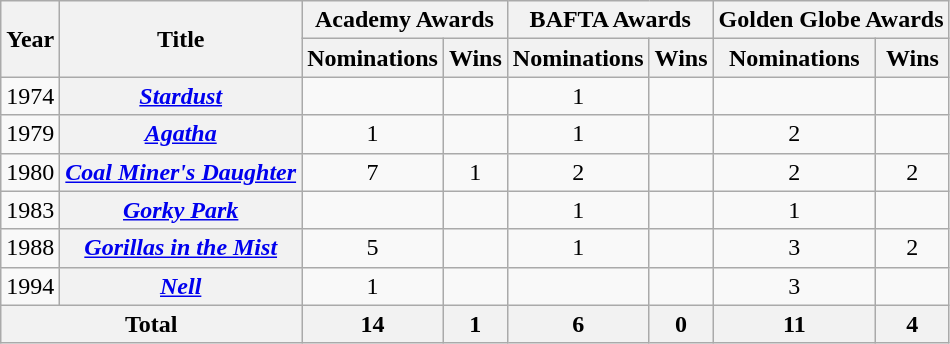<table class="wikitable plainrowheaders">
<tr>
<th scope="col" rowspan="2">Year</th>
<th scope="col" rowspan="2">Title</th>
<th scope="colgroup" colspan="2" style="text-align:center;">Academy Awards</th>
<th scope="colgroup" colspan="2" style="text-align:center;">BAFTA Awards</th>
<th scope="colgroup" colspan="2" style="text-align:center;">Golden Globe Awards</th>
</tr>
<tr>
<th scope="col">Nominations</th>
<th scope="col">Wins</th>
<th scope="col">Nominations</th>
<th scope="col">Wins</th>
<th scope="col">Nominations</th>
<th scope="col">Wins</th>
</tr>
<tr>
<td>1974</td>
<th scope="row"><em><a href='#'>Stardust</a></em></th>
<td></td>
<td></td>
<td align=center>1</td>
<td></td>
<td></td>
<td></td>
</tr>
<tr>
<td>1979</td>
<th scope="row"><em><a href='#'>Agatha</a></em></th>
<td align=center>1</td>
<td></td>
<td align=center>1</td>
<td></td>
<td align=center>2</td>
<td></td>
</tr>
<tr>
<td>1980</td>
<th scope="row"><em><a href='#'>Coal Miner's Daughter</a></em></th>
<td align=center>7</td>
<td align=center>1</td>
<td align=center>2</td>
<td></td>
<td align=center>2</td>
<td align=center>2</td>
</tr>
<tr>
<td>1983</td>
<th scope="row"><em><a href='#'>Gorky Park</a></em></th>
<td></td>
<td></td>
<td align=center>1</td>
<td></td>
<td align=center>1</td>
<td></td>
</tr>
<tr>
<td>1988</td>
<th scope="row"><em><a href='#'>Gorillas in the Mist</a></em></th>
<td align=center>5</td>
<td></td>
<td align=center>1</td>
<td></td>
<td align=center>3</td>
<td align=center>2</td>
</tr>
<tr>
<td>1994</td>
<th scope="row"><em><a href='#'>Nell</a></em></th>
<td align=center>1</td>
<td></td>
<td></td>
<td></td>
<td align=center>3</td>
<td></td>
</tr>
<tr>
<th scope="row" colspan="2">Total</th>
<th align=center>14</th>
<th align=center>1</th>
<th align=center>6</th>
<th align=center>0</th>
<th align=center>11</th>
<th align=center>4</th>
</tr>
</table>
